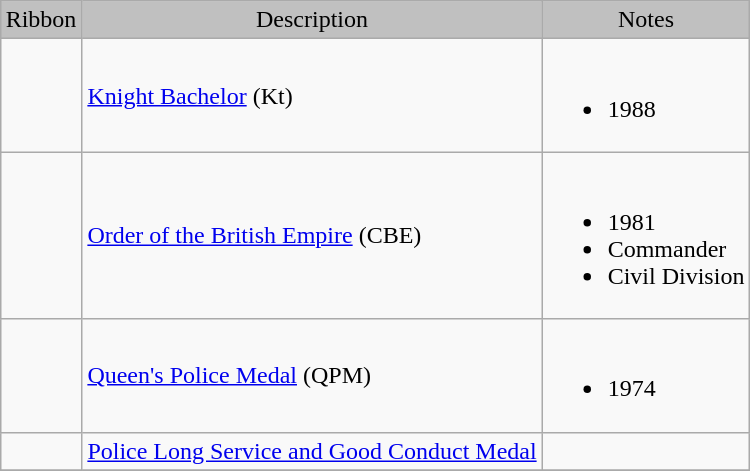<table class="wikitable" style="margin:1em auto;">
<tr style="background:silver;" align="center">
<td>Ribbon</td>
<td>Description</td>
<td>Notes</td>
</tr>
<tr>
<td></td>
<td><a href='#'>Knight Bachelor</a> (Kt)</td>
<td><br><ul><li>1988</li></ul></td>
</tr>
<tr>
<td></td>
<td><a href='#'>Order of the British Empire</a> (CBE)</td>
<td><br><ul><li>1981</li><li>Commander</li><li>Civil Division</li></ul></td>
</tr>
<tr>
<td></td>
<td><a href='#'>Queen's Police Medal</a> (QPM)</td>
<td><br><ul><li>1974</li></ul></td>
</tr>
<tr>
<td></td>
<td><a href='#'>Police Long Service and Good Conduct Medal</a></td>
<td></td>
</tr>
<tr>
</tr>
</table>
